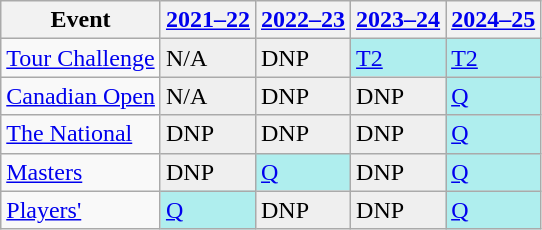<table class="wikitable" border="1">
<tr>
<th>Event</th>
<th><a href='#'>2021–22</a></th>
<th><a href='#'>2022–23</a></th>
<th><a href='#'>2023–24</a></th>
<th><a href='#'>2024–25</a></th>
</tr>
<tr>
<td><a href='#'>Tour Challenge</a></td>
<td style="background:#EFEFEF;">N/A</td>
<td style="background:#EFEFEF;">DNP</td>
<td style="background:#afeeee;"><a href='#'>T2</a></td>
<td style="background:#afeeee;"><a href='#'>T2</a></td>
</tr>
<tr>
<td><a href='#'>Canadian Open</a></td>
<td style="background:#EFEFEF;">N/A</td>
<td style="background:#EFEFEF;">DNP</td>
<td style="background:#EFEFEF;">DNP</td>
<td style="background:#afeeee;"><a href='#'>Q</a></td>
</tr>
<tr>
<td><a href='#'>The National</a></td>
<td style="background:#EFEFEF;">DNP</td>
<td style="background:#EFEFEF;">DNP</td>
<td style="background:#EFEFEF;">DNP</td>
<td style="background:#afeeee;"><a href='#'>Q</a></td>
</tr>
<tr>
<td><a href='#'>Masters</a></td>
<td style="background:#EFEFEF;">DNP</td>
<td style="background:#afeeee;"><a href='#'>Q</a></td>
<td style="background:#EFEFEF;">DNP</td>
<td style="background:#afeeee;"><a href='#'>Q</a></td>
</tr>
<tr>
<td><a href='#'>Players'</a></td>
<td style="background:#afeeee;"><a href='#'>Q</a></td>
<td style="background:#EFEFEF;">DNP</td>
<td style="background:#EFEFEF;">DNP</td>
<td style="background:#afeeee;"><a href='#'>Q</a></td>
</tr>
</table>
